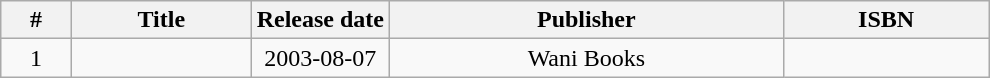<table class="wikitable" style="text-align:center" cellpadding="2">
<tr>
<th>#</th>
<th>Title</th>
<th style="width:14%">Release date</th>
<th>Publisher</th>
<th>ISBN</th>
</tr>
<tr>
<td>1</td>
<td></td>
<td>2003-08-07</td>
<td>Wani Books</td>
<td></td>
</tr>
</table>
